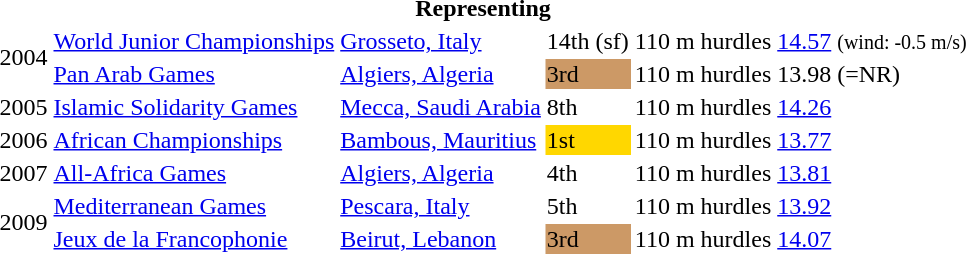<table>
<tr>
<th colspan="6">Representing </th>
</tr>
<tr>
<td rowspan=2>2004</td>
<td><a href='#'>World Junior Championships</a></td>
<td><a href='#'>Grosseto, Italy</a></td>
<td>14th (sf)</td>
<td>110 m hurdles</td>
<td><a href='#'>14.57</a> <small>(wind: -0.5 m/s)</small></td>
</tr>
<tr>
<td><a href='#'>Pan Arab Games</a></td>
<td><a href='#'>Algiers, Algeria</a></td>
<td bgcolor=cc9966>3rd</td>
<td>110 m hurdles</td>
<td>13.98 (=NR)</td>
</tr>
<tr>
<td>2005</td>
<td><a href='#'>Islamic Solidarity Games</a></td>
<td><a href='#'>Mecca, Saudi Arabia</a></td>
<td>8th</td>
<td>110 m hurdles</td>
<td><a href='#'>14.26</a></td>
</tr>
<tr>
<td>2006</td>
<td><a href='#'>African Championships</a></td>
<td><a href='#'>Bambous, Mauritius</a></td>
<td bgcolor=gold>1st</td>
<td>110 m hurdles</td>
<td><a href='#'>13.77</a></td>
</tr>
<tr>
<td>2007</td>
<td><a href='#'>All-Africa Games</a></td>
<td><a href='#'>Algiers, Algeria</a></td>
<td>4th</td>
<td>110 m hurdles</td>
<td><a href='#'>13.81</a></td>
</tr>
<tr>
<td rowspan=2>2009</td>
<td><a href='#'>Mediterranean Games</a></td>
<td><a href='#'>Pescara, Italy</a></td>
<td>5th</td>
<td>110 m hurdles</td>
<td><a href='#'>13.92</a></td>
</tr>
<tr>
<td><a href='#'>Jeux de la Francophonie</a></td>
<td><a href='#'>Beirut, Lebanon</a></td>
<td bgcolor=cc9966>3rd</td>
<td>110 m hurdles</td>
<td><a href='#'>14.07</a></td>
</tr>
</table>
